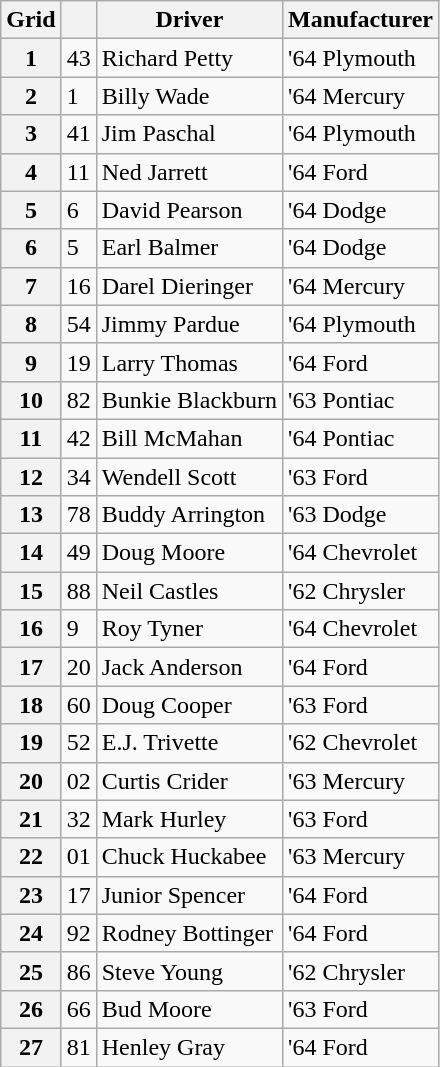<table class="wikitable">
<tr>
<th>Grid</th>
<th></th>
<th>Driver</th>
<th>Manufacturer</th>
</tr>
<tr>
<th>1</th>
<td>43</td>
<td>Richard Petty</td>
<td>'64 Plymouth</td>
</tr>
<tr>
<th>2</th>
<td>1</td>
<td>Billy Wade</td>
<td>'64 Mercury</td>
</tr>
<tr>
<th>3</th>
<td>41</td>
<td>Jim Paschal</td>
<td>'64 Plymouth</td>
</tr>
<tr>
<th>4</th>
<td>11</td>
<td>Ned Jarrett</td>
<td>'64 Ford</td>
</tr>
<tr>
<th>5</th>
<td>6</td>
<td>David Pearson</td>
<td>'64 Dodge</td>
</tr>
<tr>
<th>6</th>
<td>5</td>
<td>Earl Balmer</td>
<td>'64 Dodge</td>
</tr>
<tr>
<th>7</th>
<td>16</td>
<td>Darel Dieringer</td>
<td>'64 Mercury</td>
</tr>
<tr>
<th>8</th>
<td>54</td>
<td>Jimmy Pardue</td>
<td>'64 Plymouth</td>
</tr>
<tr>
<th>9</th>
<td>19</td>
<td>Larry Thomas</td>
<td>'64 Ford</td>
</tr>
<tr>
<th>10</th>
<td>82</td>
<td>Bunkie Blackburn</td>
<td>'63 Pontiac</td>
</tr>
<tr>
<th>11</th>
<td>42</td>
<td>Bill McMahan</td>
<td>'64 Pontiac</td>
</tr>
<tr>
<th>12</th>
<td>34</td>
<td>Wendell Scott</td>
<td>'63 Ford</td>
</tr>
<tr>
<th>13</th>
<td>78</td>
<td>Buddy Arrington</td>
<td>'63 Dodge</td>
</tr>
<tr>
<th>14</th>
<td>49</td>
<td>Doug Moore</td>
<td>'64 Chevrolet</td>
</tr>
<tr>
<th>15</th>
<td>88</td>
<td>Neil Castles</td>
<td>'62 Chrysler</td>
</tr>
<tr>
<th>16</th>
<td>9</td>
<td>Roy Tyner</td>
<td>'64 Chevrolet</td>
</tr>
<tr>
<th>17</th>
<td>20</td>
<td>Jack Anderson</td>
<td>'64 Ford</td>
</tr>
<tr>
<th>18</th>
<td>60</td>
<td>Doug Cooper</td>
<td>'63 Ford</td>
</tr>
<tr>
<th>19</th>
<td>52</td>
<td>E.J. Trivette</td>
<td>'62 Chevrolet</td>
</tr>
<tr>
<th>20</th>
<td>02</td>
<td>Curtis Crider</td>
<td>'63 Mercury</td>
</tr>
<tr>
<th>21</th>
<td>32</td>
<td>Mark Hurley</td>
<td>'63 Ford</td>
</tr>
<tr>
<th>22</th>
<td>01</td>
<td>Chuck Huckabee</td>
<td>'63 Mercury</td>
</tr>
<tr>
<th>23</th>
<td>17</td>
<td>Junior Spencer</td>
<td>'64 Ford</td>
</tr>
<tr>
<th>24</th>
<td>92</td>
<td>Rodney Bottinger</td>
<td>'64 Ford</td>
</tr>
<tr>
<th>25</th>
<td>86</td>
<td>Steve Young</td>
<td>'62 Chrysler</td>
</tr>
<tr>
<th>26</th>
<td>66</td>
<td>Bud Moore</td>
<td>'63 Ford</td>
</tr>
<tr>
<th>27</th>
<td>81</td>
<td>Henley Gray</td>
<td>'64 Ford</td>
</tr>
</table>
